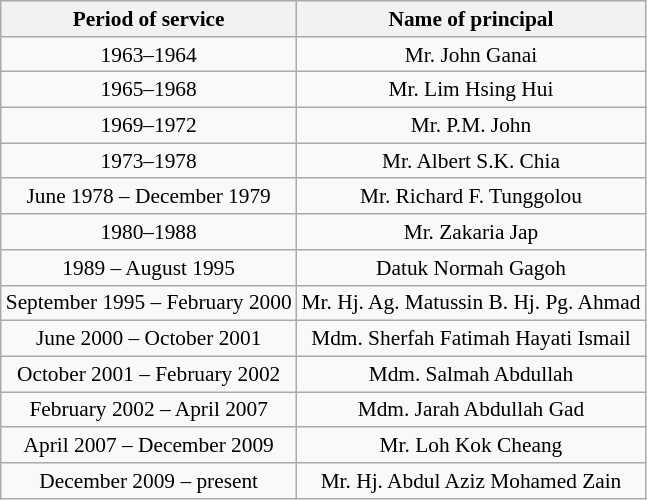<table class="wikitable" style="text-align: center;font-size:89%;">
<tr>
<th>Period of service</th>
<th>Name of principal</th>
</tr>
<tr>
<td>1963–1964</td>
<td>Mr. John Ganai</td>
</tr>
<tr>
<td>1965–1968</td>
<td>Mr. Lim Hsing Hui</td>
</tr>
<tr>
<td>1969–1972</td>
<td>Mr. P.M. John</td>
</tr>
<tr>
<td>1973–1978</td>
<td>Mr. Albert S.K. Chia</td>
</tr>
<tr>
<td>June 1978 – December 1979</td>
<td>Mr. Richard F. Tunggolou</td>
</tr>
<tr>
<td>1980–1988</td>
<td>Mr. Zakaria Jap</td>
</tr>
<tr>
<td>1989 – August 1995</td>
<td>Datuk Normah Gagoh</td>
</tr>
<tr>
<td>September 1995 – February 2000</td>
<td>Mr. Hj. Ag. Matussin B. Hj. Pg. Ahmad</td>
</tr>
<tr>
<td>June 2000 – October 2001</td>
<td>Mdm. Sherfah Fatimah Hayati Ismail</td>
</tr>
<tr>
<td>October 2001 – February 2002</td>
<td>Mdm. Salmah Abdullah</td>
</tr>
<tr>
<td>February 2002 – April 2007</td>
<td>Mdm. Jarah Abdullah Gad</td>
</tr>
<tr>
<td>April 2007 – December 2009</td>
<td>Mr. Loh Kok Cheang</td>
</tr>
<tr>
<td>December 2009 – present</td>
<td>Mr. Hj. Abdul Aziz Mohamed Zain</td>
</tr>
</table>
